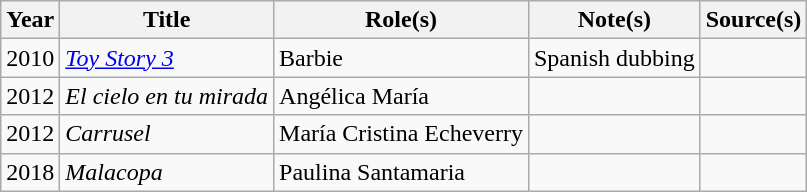<table class="wikitable sortable plainrowheaders">
<tr>
<th scope="col">Year</th>
<th scope="col">Title</th>
<th scope="col">Role(s)</th>
<th scope="col">Note(s)</th>
<th scope="col">Source(s)</th>
</tr>
<tr>
<td>2010</td>
<td><em><a href='#'>Toy Story 3</a></em></td>
<td>Barbie</td>
<td>Spanish dubbing</td>
<td></td>
</tr>
<tr>
<td>2012</td>
<td><em>El cielo en tu mirada</em></td>
<td>Angélica María</td>
<td></td>
<td></td>
</tr>
<tr>
<td>2012</td>
<td><em>Carrusel</em></td>
<td>María Cristina Echeverry</td>
<td></td>
<td></td>
</tr>
<tr>
<td>2018</td>
<td><em>Malacopa</em></td>
<td>Paulina Santamaria</td>
<td></td>
<td></td>
</tr>
</table>
